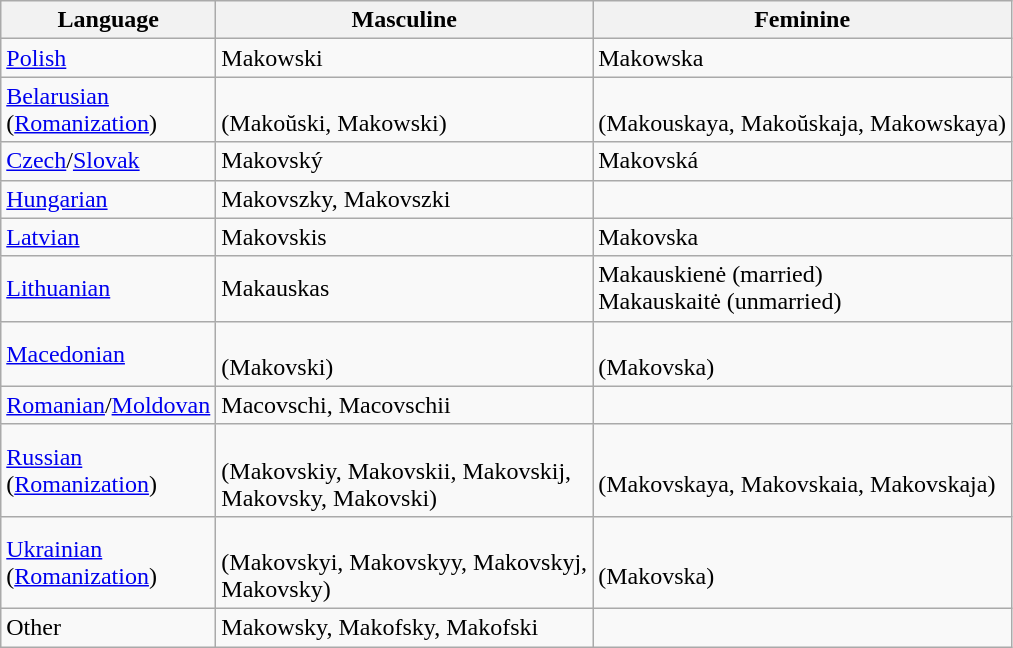<table class="wikitable">
<tr>
<th>Language</th>
<th>Masculine</th>
<th>Feminine</th>
</tr>
<tr>
<td><a href='#'>Polish</a></td>
<td>Makowski</td>
<td>Makowska</td>
</tr>
<tr>
<td><a href='#'>Belarusian</a> <br>(<a href='#'>Romanization</a>)</td>
<td><br>(Makoŭski, Makowski)</td>
<td><br> (Makouskaya, Makoŭskaja, Makowskaya)</td>
</tr>
<tr>
<td><a href='#'>Czech</a>/<a href='#'>Slovak</a></td>
<td>Makovský</td>
<td>Makovská</td>
</tr>
<tr>
<td><a href='#'>Hungarian</a></td>
<td>Makovszky, Makovszki</td>
<td></td>
</tr>
<tr>
<td><a href='#'>Latvian</a></td>
<td>Makovskis</td>
<td>Makovska</td>
</tr>
<tr>
<td><a href='#'>Lithuanian</a></td>
<td>Makauskas</td>
<td>Makauskienė (married)<br> Makauskaitė (unmarried)</td>
</tr>
<tr>
<td><a href='#'>Macedonian</a></td>
<td><br>(Makovski)</td>
<td><br>(Makovska)</td>
</tr>
<tr>
<td><a href='#'>Romanian</a>/<a href='#'>Moldovan</a></td>
<td>Macovschi, Macovschii</td>
<td></td>
</tr>
<tr>
<td><a href='#'>Russian</a> <br>(<a href='#'>Romanization</a>)</td>
<td><br> (Makovskiy, Makovskii, Makovskij, <br> Makovsky, Makovski)</td>
<td><br> (Makovskaya, Makovskaia, Makovskaja)</td>
</tr>
<tr>
<td><a href='#'>Ukrainian</a> <br>(<a href='#'>Romanization</a>)</td>
<td><br> (Makovskyi, Makovskyy, Makovskyj, <br>Makovsky)</td>
<td><br> (Makovska)</td>
</tr>
<tr>
<td>Other</td>
<td>Makowsky, Makofsky, Makofski</td>
<td></td>
</tr>
</table>
